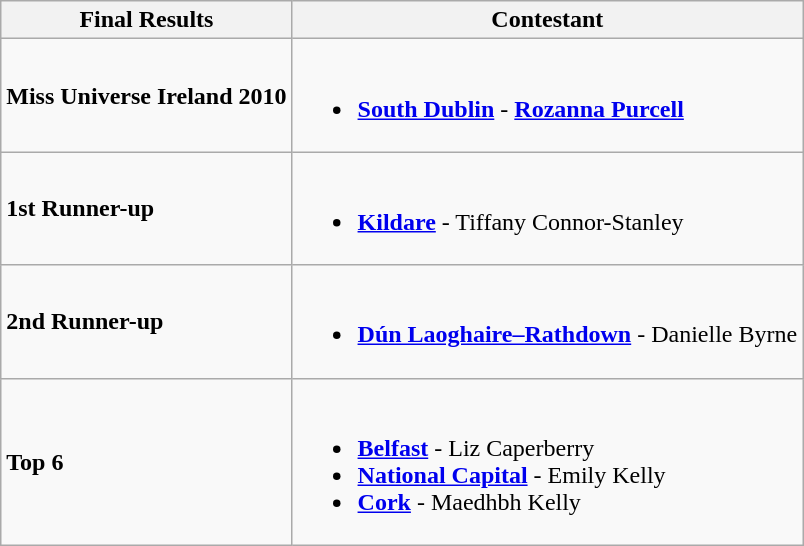<table class="wikitable" border="1">
<tr>
<th>Final Results</th>
<th>Contestant</th>
</tr>
<tr>
<td><strong>Miss Universe Ireland 2010</strong></td>
<td><br><ul><li><strong><a href='#'>South Dublin</a></strong> - <strong><a href='#'>Rozanna Purcell</a></strong></li></ul></td>
</tr>
<tr>
<td><strong>1st Runner-up</strong></td>
<td><br><ul><li><strong><a href='#'>Kildare</a></strong> - Tiffany Connor-Stanley</li></ul></td>
</tr>
<tr>
<td><strong>2nd Runner-up</strong></td>
<td><br><ul><li><strong><a href='#'>Dún Laoghaire–Rathdown</a></strong> - Danielle Byrne</li></ul></td>
</tr>
<tr>
<td><strong>Top 6</strong></td>
<td><br><ul><li><strong><a href='#'>Belfast</a></strong> - Liz Caperberry</li><li><strong><a href='#'>National Capital</a></strong> - Emily Kelly</li><li><strong><a href='#'>Cork</a></strong> - Maedhbh Kelly</li></ul></td>
</tr>
</table>
